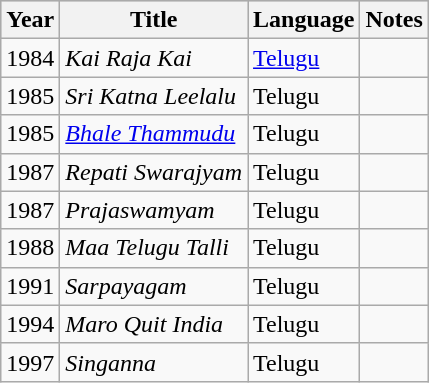<table class="wikitable">
<tr style="background:#CCC; text-align:center;">
<th>Year</th>
<th>Title</th>
<th>Language</th>
<th>Notes</th>
</tr>
<tr>
<td>1984</td>
<td><em>Kai Raja Kai</em></td>
<td><a href='#'>Telugu</a></td>
<td></td>
</tr>
<tr>
<td>1985</td>
<td><em>Sri Katna Leelalu</em></td>
<td>Telugu</td>
<td></td>
</tr>
<tr>
<td>1985</td>
<td><em><a href='#'>Bhale Thammudu</a></em></td>
<td>Telugu</td>
<td></td>
</tr>
<tr>
<td>1987</td>
<td><em>Repati Swarajyam</em></td>
<td>Telugu</td>
<td></td>
</tr>
<tr>
<td>1987</td>
<td><em>Prajaswamyam</em></td>
<td>Telugu</td>
<td></td>
</tr>
<tr>
<td>1988</td>
<td><em>Maa Telugu Talli</em></td>
<td>Telugu</td>
<td></td>
</tr>
<tr>
<td>1991</td>
<td><em>Sarpayagam</em></td>
<td>Telugu</td>
<td></td>
</tr>
<tr>
<td>1994</td>
<td><em>Maro Quit India</em></td>
<td>Telugu</td>
<td></td>
</tr>
<tr>
<td>1997</td>
<td><em>Singanna</em></td>
<td>Telugu</td>
<td></td>
</tr>
</table>
